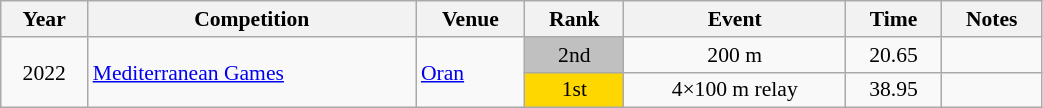<table class="wikitable sortable" width=55% style="font-size:90%; text-align:center;">
<tr>
<th>Year</th>
<th>Competition</th>
<th>Venue</th>
<th>Rank</th>
<th>Event</th>
<th>Time</th>
<th>Notes</th>
</tr>
<tr>
<td rowspan=2>2022</td>
<td rowspan=2 align=left><a href='#'>Mediterranean Games</a></td>
<td rowspan=2 align=left> <a href='#'>Oran</a></td>
<td bgcolor=silver>2nd</td>
<td>200 m</td>
<td>20.65</td>
<td></td>
</tr>
<tr>
<td bgcolor=gold>1st</td>
<td>4×100 m relay</td>
<td>38.95</td>
<td></td>
</tr>
</table>
